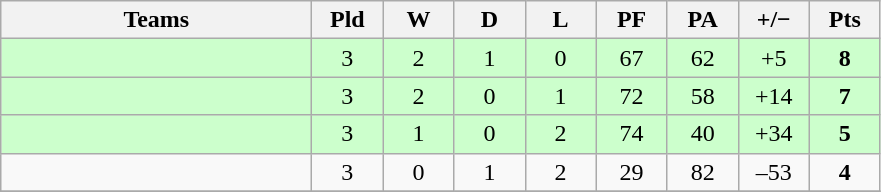<table class="wikitable" style="text-align: center;">
<tr>
<th width="200">Teams</th>
<th width="40">Pld</th>
<th width="40">W</th>
<th width="40">D</th>
<th width="40">L</th>
<th width="40">PF</th>
<th width="40">PA</th>
<th width="40">+/−</th>
<th width="40">Pts</th>
</tr>
<tr style="background:#cfc; width:20px;">
<td align=left></td>
<td>3</td>
<td>2</td>
<td>1</td>
<td>0</td>
<td>67</td>
<td>62</td>
<td>+5</td>
<td><strong>8</strong></td>
</tr>
<tr style="background:#cfc; width:20px;">
<td align=left></td>
<td>3</td>
<td>2</td>
<td>0</td>
<td>1</td>
<td>72</td>
<td>58</td>
<td>+14</td>
<td><strong>7</strong></td>
</tr>
<tr style="background:#cfc; width:20px;">
<td align=left></td>
<td>3</td>
<td>1</td>
<td>0</td>
<td>2</td>
<td>74</td>
<td>40</td>
<td>+34</td>
<td><strong>5</strong></td>
</tr>
<tr>
<td align=left></td>
<td>3</td>
<td>0</td>
<td>1</td>
<td>2</td>
<td>29</td>
<td>82</td>
<td>–53</td>
<td><strong>4</strong></td>
</tr>
<tr>
</tr>
</table>
